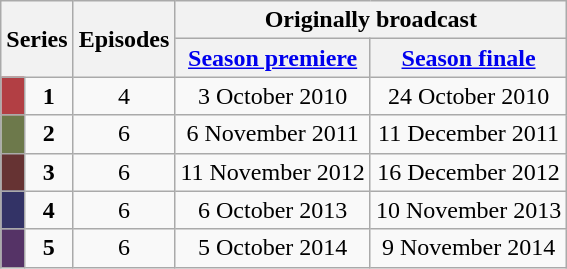<table class="wikitable" style="text-align:center;">
<tr>
<th colspan="2" rowspan="2">Series</th>
<th rowspan="2">Episodes</th>
<th colspan="2">Originally broadcast</th>
</tr>
<tr>
<th><a href='#'>Season premiere</a></th>
<th><a href='#'>Season finale</a></th>
</tr>
<tr>
<td style="background:#b23f44; height:10px;"></td>
<td><strong>1</strong></td>
<td>4</td>
<td>3 October 2010</td>
<td>24 October 2010</td>
</tr>
<tr>
<td style="background:#6d794b; height:10px;"></td>
<td><strong>2</strong></td>
<td>6</td>
<td>6 November 2011</td>
<td>11 December 2011</td>
</tr>
<tr>
<td style="background:#633; height:10px;"></td>
<td><strong>3</strong></td>
<td>6</td>
<td>11 November 2012</td>
<td>16 December 2012</td>
</tr>
<tr>
<td style="background:#336; height:10px;"></td>
<td><strong>4</strong></td>
<td>6</td>
<td>6 October 2013</td>
<td>10 November 2013</td>
</tr>
<tr>
<td style="background:#536; height:10px;"></td>
<td><strong>5</strong></td>
<td>6</td>
<td>5 October 2014</td>
<td>9 November 2014</td>
</tr>
</table>
